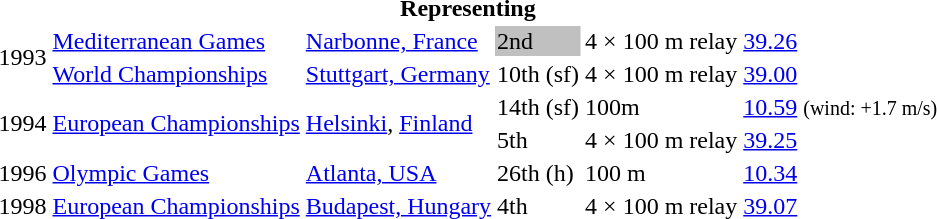<table>
<tr>
<th colspan="6">Representing </th>
</tr>
<tr>
<td rowspan=2>1993</td>
<td><a href='#'>Mediterranean Games</a></td>
<td><a href='#'>Narbonne, France</a></td>
<td bgcolor="silver">2nd</td>
<td>4 × 100 m relay</td>
<td><a href='#'>39.26</a></td>
</tr>
<tr>
<td><a href='#'>World Championships</a></td>
<td><a href='#'>Stuttgart, Germany</a></td>
<td>10th (sf)</td>
<td>4 × 100 m relay</td>
<td><a href='#'>39.00</a></td>
</tr>
<tr>
<td rowspan=2>1994</td>
<td rowspan=2><a href='#'>European Championships</a></td>
<td rowspan=2><a href='#'>Helsinki</a>, <a href='#'>Finland</a></td>
<td>14th (sf)</td>
<td>100m</td>
<td><a href='#'>10.59</a> <small>(wind: +1.7 m/s)</small></td>
</tr>
<tr>
<td>5th</td>
<td>4 × 100 m relay</td>
<td><a href='#'>39.25</a></td>
</tr>
<tr>
<td>1996</td>
<td><a href='#'>Olympic Games</a></td>
<td><a href='#'>Atlanta, USA</a></td>
<td>26th (h)</td>
<td>100 m</td>
<td><a href='#'>10.34</a></td>
</tr>
<tr>
<td>1998</td>
<td><a href='#'>European Championships</a></td>
<td><a href='#'>Budapest, Hungary</a></td>
<td>4th</td>
<td>4 × 100 m relay</td>
<td><a href='#'>39.07</a></td>
</tr>
<tr>
</tr>
</table>
